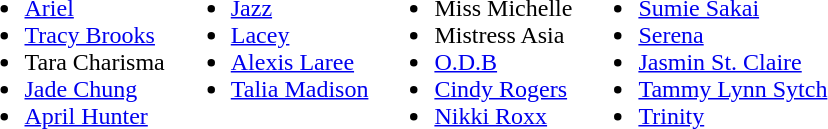<table>
<tr>
<td valign=top><br><ul><li><a href='#'>Ariel</a></li><li><a href='#'>Tracy Brooks</a></li><li>Tara Charisma</li><li><a href='#'>Jade Chung</a></li><li><a href='#'>April Hunter</a></li></ul></td>
<td valign=top><br><ul><li><a href='#'>Jazz</a></li><li><a href='#'>Lacey</a></li><li><a href='#'>Alexis Laree</a></li><li><a href='#'>Talia Madison</a></li></ul></td>
<td valign=top><br><ul><li>Miss Michelle</li><li>Mistress Asia</li><li><a href='#'>O.D.B</a></li><li><a href='#'>Cindy Rogers</a></li><li><a href='#'>Nikki Roxx</a></li></ul></td>
<td valign=top><br><ul><li><a href='#'>Sumie Sakai</a></li><li><a href='#'>Serena</a></li><li><a href='#'>Jasmin St. Claire</a></li><li><a href='#'>Tammy Lynn Sytch</a></li><li><a href='#'>Trinity</a></li></ul></td>
</tr>
</table>
